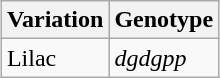<table class="wikitable" style="margin:1em auto;">
<tr>
<th>Variation</th>
<th>Genotype</th>
</tr>
<tr>
<td>Lilac</td>
<td><em>dgdgpp</em></td>
</tr>
</table>
